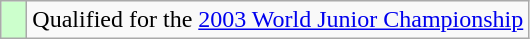<table class="wikitable" style="text-align: left;">
<tr>
<td width=10px bgcolor=#ccffcc></td>
<td>Qualified for the <a href='#'>2003 World Junior Championship</a></td>
</tr>
</table>
